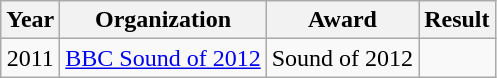<table class="wikitable plainrowheaders" style="text-align:center;">
<tr>
<th>Year</th>
<th>Organization</th>
<th>Award</th>
<th>Result</th>
</tr>
<tr>
<td>2011</td>
<td><a href='#'>BBC Sound of 2012</a></td>
<td>Sound of 2012</td>
<td></td>
</tr>
</table>
